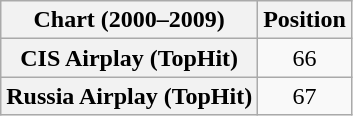<table class="wikitable plainrowheaders" style="text-align:center">
<tr>
<th scope="col">Chart (2000–2009)</th>
<th scope="col">Position</th>
</tr>
<tr>
<th scope="row">CIS Airplay (TopHit)</th>
<td>66</td>
</tr>
<tr>
<th scope="row">Russia Airplay (TopHit)</th>
<td>67</td>
</tr>
</table>
